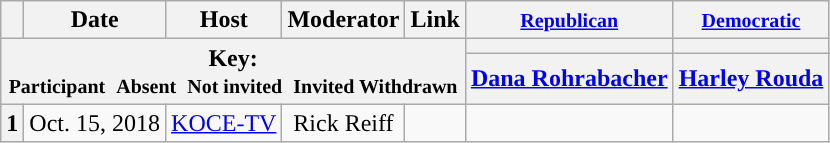<table class="wikitable" style="text-align:center;">
<tr>
<th scope="col"></th>
<th scope="col">Date</th>
<th scope="col">Host</th>
<th scope="col">Moderator</th>
<th scope="col">Link</th>
<th scope="col"><small><a href='#'>Republican</a></small></th>
<th scope="col"><small><a href='#'>Democratic</a></small></th>
</tr>
<tr>
<th colspan="5" rowspan="2">Key:<br> <small>Participant </small>  <small>Absent </small>  <small>Not invited </small>  <small>Invited  Withdrawn</small></th>
<th scope="col" style="background:"></th>
<th scope="col" style="background:"></th>
</tr>
<tr>
<th scope="col"><a href='#'>Dana Rohrabacher</a></th>
<th scope="col"><a href='#'>Harley Rouda</a></th>
</tr>
<tr>
<th>1</th>
<td style="white-space:nowrap;">Oct. 15, 2018</td>
<td style="white-space:nowrap;"><a href='#'>KOCE-TV</a></td>
<td style="white-space:nowrap;">Rick Reiff</td>
<td style="white-space:nowrap;"></td>
<td></td>
<td></td>
</tr>
</table>
